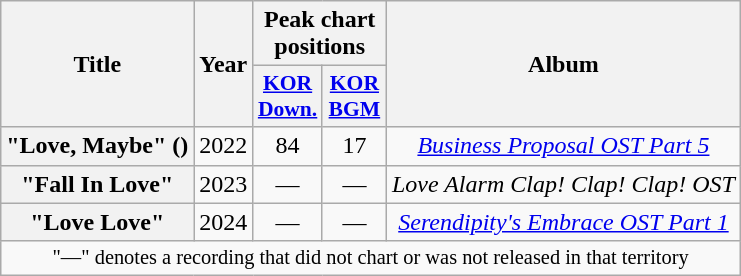<table class="wikitable plainrowheaders" style="text-align:center">
<tr>
<th scope="col" rowspan="2">Title</th>
<th scope="col" rowspan="2">Year</th>
<th scope="col" colspan="2">Peak chart positions</th>
<th scope="col" rowspan="2">Album</th>
</tr>
<tr>
<th style="font-size: 90%; width:2.5em"><a href='#'>KOR<br>Down.</a><br></th>
<th style="font-size: 90%; width:2.5em"><a href='#'>KOR<br>BGM</a><br></th>
</tr>
<tr>
<th scope="row">"Love, Maybe" ()<br></th>
<td>2022</td>
<td>84</td>
<td>17</td>
<td><em><a href='#'>Business Proposal OST Part 5</a></em></td>
</tr>
<tr>
<th scope="row">"Fall In Love"<br></th>
<td>2023</td>
<td>—</td>
<td>—</td>
<td><em>Love Alarm Clap! Clap! Clap! OST</em></td>
</tr>
<tr>
<th scope="row">"Love Love"<br></th>
<td>2024</td>
<td>—</td>
<td>—</td>
<td><a href='#'><em>Serendipity's Embrace OST Part 1</em></a></td>
</tr>
<tr>
<td colspan="5" style="font-size:85%">"—" denotes a recording that did not chart or was not released in that territory</td>
</tr>
</table>
